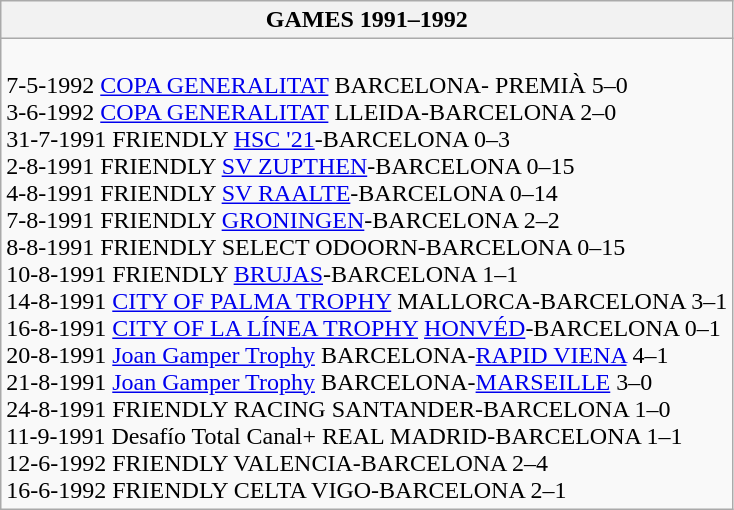<table class="wikitable">
<tr>
<th>GAMES 1991–1992 </th>
</tr>
<tr>
<td><br>7-5-1992 <a href='#'>COPA GENERALITAT</a> BARCELONA-	PREMIÀ 5–0<br>3-6-1992 <a href='#'>COPA GENERALITAT</a> LLEIDA-BARCELONA 2–0<br>31-7-1991 FRIENDLY <a href='#'>HSC '21</a>-BARCELONA 0–3<br>2-8-1991 FRIENDLY <a href='#'>SV ZUPTHEN</a>-BARCELONA 0–15<br>4-8-1991 FRIENDLY <a href='#'>SV RAALTE</a>-BARCELONA 0–14<br>7-8-1991 FRIENDLY <a href='#'>GRONINGEN</a>-BARCELONA 2–2<br>8-8-1991 FRIENDLY SELECT ODOORN-BARCELONA 0–15<br>10-8-1991 FRIENDLY <a href='#'>BRUJAS</a>-BARCELONA 1–1<br>14-8-1991 <a href='#'>CITY OF PALMA TROPHY</a> MALLORCA-BARCELONA 3–1<br>16-8-1991 <a href='#'>CITY OF LA LÍNEA TROPHY</a> <a href='#'>HONVÉD</a>-BARCELONA 0–1<br>20-8-1991 <a href='#'>Joan Gamper Trophy</a> BARCELONA-<a href='#'>RAPID VIENA</a> 4–1<br>21-8-1991 <a href='#'>Joan Gamper Trophy</a> BARCELONA-<a href='#'>MARSEILLE</a> 3–0<br>24-8-1991 FRIENDLY RACING SANTANDER-BARCELONA 1–0<br>11-9-1991 Desafío Total Canal+ REAL MADRID-BARCELONA 1–1<br>12-6-1992 FRIENDLY VALENCIA-BARCELONA 2–4<br>16-6-1992 FRIENDLY CELTA VIGO-BARCELONA 2–1</td>
</tr>
</table>
